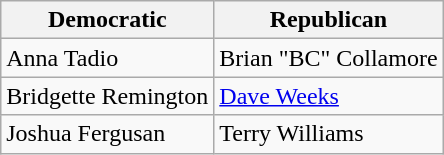<table class="wikitable">
<tr>
<th>Democratic</th>
<th>Republican</th>
</tr>
<tr>
<td>Anna Tadio</td>
<td>Brian "BC" Collamore</td>
</tr>
<tr>
<td>Bridgette Remington</td>
<td><a href='#'>Dave Weeks</a></td>
</tr>
<tr>
<td>Joshua Fergusan</td>
<td>Terry Williams</td>
</tr>
</table>
